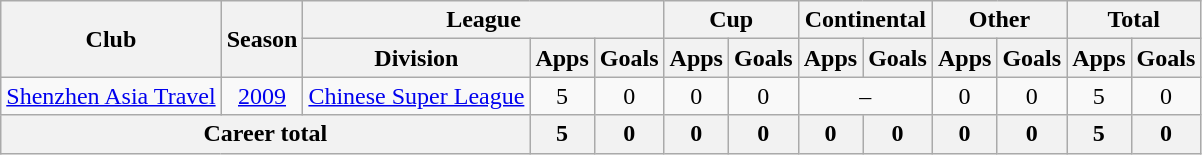<table class="wikitable" style="text-align: center">
<tr>
<th rowspan="2">Club</th>
<th rowspan="2">Season</th>
<th colspan="3">League</th>
<th colspan="2">Cup</th>
<th colspan="2">Continental</th>
<th colspan="2">Other</th>
<th colspan="2">Total</th>
</tr>
<tr>
<th>Division</th>
<th>Apps</th>
<th>Goals</th>
<th>Apps</th>
<th>Goals</th>
<th>Apps</th>
<th>Goals</th>
<th>Apps</th>
<th>Goals</th>
<th>Apps</th>
<th>Goals</th>
</tr>
<tr>
<td><a href='#'>Shenzhen Asia Travel</a></td>
<td><a href='#'>2009</a></td>
<td><a href='#'>Chinese Super League</a></td>
<td>5</td>
<td>0</td>
<td>0</td>
<td>0</td>
<td colspan="2">–</td>
<td>0</td>
<td>0</td>
<td>5</td>
<td>0</td>
</tr>
<tr>
<th colspan=3>Career total</th>
<th>5</th>
<th>0</th>
<th>0</th>
<th>0</th>
<th>0</th>
<th>0</th>
<th>0</th>
<th>0</th>
<th>5</th>
<th>0</th>
</tr>
</table>
